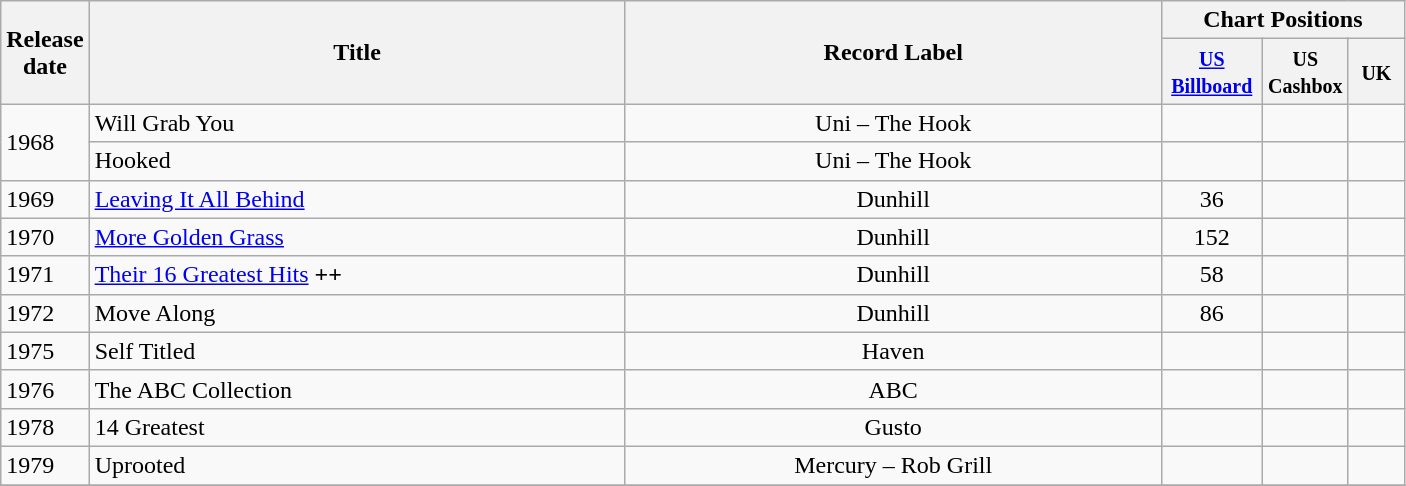<table class="wikitable">
<tr>
<th width="20" rowspan="2">Release date</th>
<th width="350" rowspan="2">Title</th>
<th width="350" rowspan="2">Record Label</th>
<th colspan="4">Chart Positions</th>
</tr>
<tr>
<th width="60"><small><a href='#'>US Billboard</a></small></th>
<th width="50"><small> US Cashbox </small></th>
<th width="30"><small>UK</small></th>
</tr>
<tr>
<td rowspan="2">1968</td>
<td>Will Grab You</td>
<td align="center">Uni – The Hook</td>
<td align="center"></td>
<td align="center"></td>
<td align="center"></td>
</tr>
<tr>
<td>Hooked</td>
<td align="center">Uni – The Hook</td>
<td align="center"></td>
<td align="center"></td>
<td align="center"></td>
</tr>
<tr>
<td rowspan="1">1969</td>
<td><a href='#'>Leaving It All Behind</a></td>
<td align="center">Dunhill</td>
<td align="center">36</td>
<td align="center"></td>
<td align="center"></td>
</tr>
<tr>
<td rowspan="1">1970</td>
<td><a href='#'>More Golden Grass</a></td>
<td align="center">Dunhill</td>
<td align="center">152</td>
<td align="center"></td>
<td align="center"></td>
</tr>
<tr>
<td rowspan="1">1971</td>
<td><a href='#'>Their 16 Greatest Hits</a> <strong>++</strong></td>
<td align="center">Dunhill</td>
<td align="center">58</td>
<td align="center"></td>
<td align="center"></td>
</tr>
<tr>
<td rowspan="1">1972</td>
<td>Move Along</td>
<td align="center">Dunhill</td>
<td align="center">86</td>
<td align="center"></td>
<td align="center"></td>
</tr>
<tr>
<td rowspan="1">1975</td>
<td>Self Titled</td>
<td align="center">Haven</td>
<td align="center"></td>
<td align="center"></td>
<td align="center"></td>
</tr>
<tr>
<td rowspan="1">1976</td>
<td>The ABC Collection</td>
<td align="center">ABC</td>
<td align="center"></td>
<td align="center"></td>
<td align="center"></td>
</tr>
<tr>
<td rowspan="1">1978</td>
<td>14 Greatest</td>
<td align="center">Gusto</td>
<td align="center"></td>
<td align="center"></td>
<td align="center"></td>
</tr>
<tr>
<td rowspan="1">1979</td>
<td>Uprooted</td>
<td align="center">Mercury – Rob Grill</td>
<td align="center"></td>
<td align="center"></td>
<td align="center"></td>
</tr>
<tr>
</tr>
</table>
